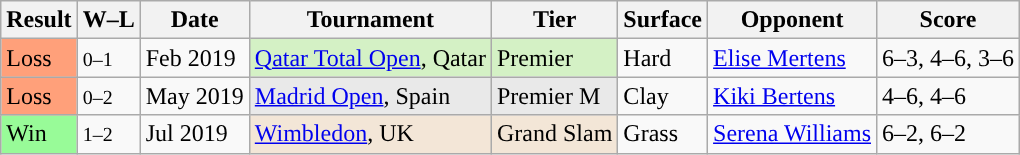<table class="sortable wikitable">
<tr>
<th>Result</th>
<th class="unsortable">W–L</th>
<th>Date</th>
<th>Tournament</th>
<th>Tier</th>
<th>Surface</th>
<th>Opponent</th>
<th class="unsortable">Score</th>
</tr>
<tr>
<td style="background:#FFA07A;">Loss</td>
<td><small>0–1</small></td>
<td>Feb 2019</td>
<td style="background:#d4f1c5;"><a href='#'>Qatar Total Open</a>, Qatar</td>
<td style="background:#d4f1c5;">Premier</td>
<td>Hard</td>
<td> <a href='#'>Elise Mertens</a></td>
<td>6–3, 4–6, 3–6</td>
</tr>
<tr>
<td bgcolor=FFA07A>Loss</td>
<td><small>0–2</small></td>
<td>May 2019</td>
<td style="background:#e9e9e9;"><a href='#'>Madrid Open</a>, Spain</td>
<td style="background:#e9e9e9;">Premier M</td>
<td>Clay</td>
<td> <a href='#'>Kiki Bertens</a></td>
<td>4–6, 4–6</td>
</tr>
<tr>
<td bgcolor=98fb98>Win</td>
<td><small>1–2</small></td>
<td>Jul 2019</td>
<td style="background:#f3e6d7;"><a href='#'>Wimbledon</a>, UK</td>
<td style="background:#f3e6d7;">Grand Slam</td>
<td>Grass</td>
<td> <a href='#'>Serena Williams</a></td>
<td>6–2, 6–2</td>
</tr>
</table>
